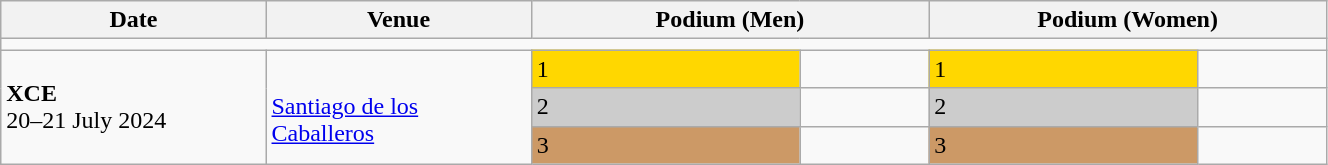<table class="wikitable" width=70%>
<tr>
<th>Date</th>
<th width=20%>Venue</th>
<th colspan=2 width=30%>Podium (Men)</th>
<th colspan=2 width=30%>Podium (Women)</th>
</tr>
<tr>
<td colspan=6></td>
</tr>
<tr>
<td rowspan=3><strong>XCE</strong> <br> 20–21 July 2024</td>
<td rowspan=3><br><a href='#'>Santiago de los Caballeros</a></td>
<td bgcolor=FFD700>1</td>
<td></td>
<td bgcolor=FFD700>1</td>
<td></td>
</tr>
<tr>
<td bgcolor=CCCCCC>2</td>
<td></td>
<td bgcolor=CCCCCC>2</td>
<td></td>
</tr>
<tr>
<td bgcolor=CC9966>3</td>
<td></td>
<td bgcolor=CC9966>3</td>
<td></td>
</tr>
</table>
